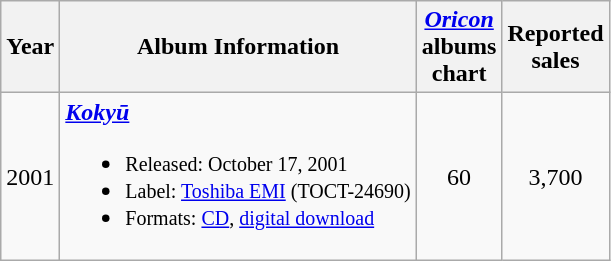<table class="wikitable">
<tr>
<th rowspan="1">Year</th>
<th rowspan="1">Album Information</th>
<th colspan="1"><em><a href='#'>Oricon</a></em><br>albums<br>chart<br></th>
<th colspan="1">Reported<br>sales<br></th>
</tr>
<tr>
<td align="center">2001</td>
<td><strong><em><a href='#'>Kokyū</a></em></strong><br><ul><li><small>Released: October 17, 2001</small></li><li><small>Label: <a href='#'>Toshiba EMI</a> (TOCT-24690)</small></li><li><small>Formats: <a href='#'>CD</a>, <a href='#'>digital download</a></small></li></ul></td>
<td align="center">60</td>
<td align="center">3,700</td>
</tr>
</table>
